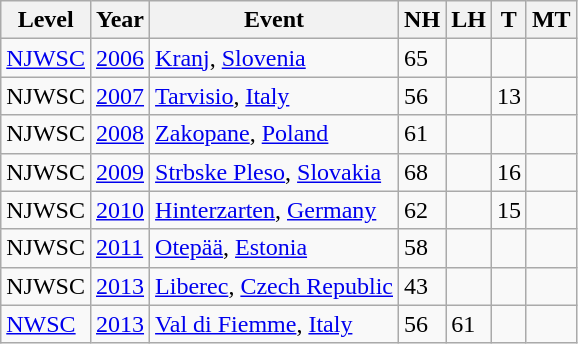<table class="wikitable sortable">
<tr>
<th>Level</th>
<th>Year</th>
<th>Event</th>
<th>NH</th>
<th>LH</th>
<th>T</th>
<th>MT</th>
</tr>
<tr>
<td><a href='#'>NJWSC</a></td>
<td><a href='#'>2006</a></td>
<td> <a href='#'>Kranj</a>, <a href='#'>Slovenia</a></td>
<td>65</td>
<td></td>
<td></td>
<td></td>
</tr>
<tr>
<td>NJWSC</td>
<td><a href='#'>2007</a></td>
<td> <a href='#'>Tarvisio</a>, <a href='#'>Italy</a></td>
<td>56</td>
<td></td>
<td>13</td>
<td></td>
</tr>
<tr>
<td>NJWSC</td>
<td><a href='#'>2008</a></td>
<td> <a href='#'>Zakopane</a>, <a href='#'>Poland</a></td>
<td>61</td>
<td></td>
<td></td>
<td></td>
</tr>
<tr>
<td>NJWSC</td>
<td><a href='#'>2009</a></td>
<td> <a href='#'>Strbske Pleso</a>, <a href='#'>Slovakia</a></td>
<td>68</td>
<td></td>
<td>16</td>
<td></td>
</tr>
<tr>
<td>NJWSC</td>
<td><a href='#'>2010</a></td>
<td> <a href='#'>Hinterzarten</a>, <a href='#'>Germany</a></td>
<td>62</td>
<td></td>
<td>15</td>
<td></td>
</tr>
<tr>
<td>NJWSC</td>
<td><a href='#'>2011</a></td>
<td> <a href='#'>Otepää</a>, <a href='#'>Estonia</a></td>
<td>58</td>
<td></td>
<td></td>
<td></td>
</tr>
<tr>
<td>NJWSC</td>
<td><a href='#'>2013</a></td>
<td> <a href='#'>Liberec</a>, <a href='#'>Czech Republic</a></td>
<td>43</td>
<td></td>
<td></td>
<td></td>
</tr>
<tr>
<td><a href='#'>NWSC</a></td>
<td><a href='#'>2013</a></td>
<td> <a href='#'>Val di Fiemme</a>, <a href='#'>Italy</a></td>
<td>56</td>
<td>61</td>
<td></td>
<td></td>
</tr>
</table>
